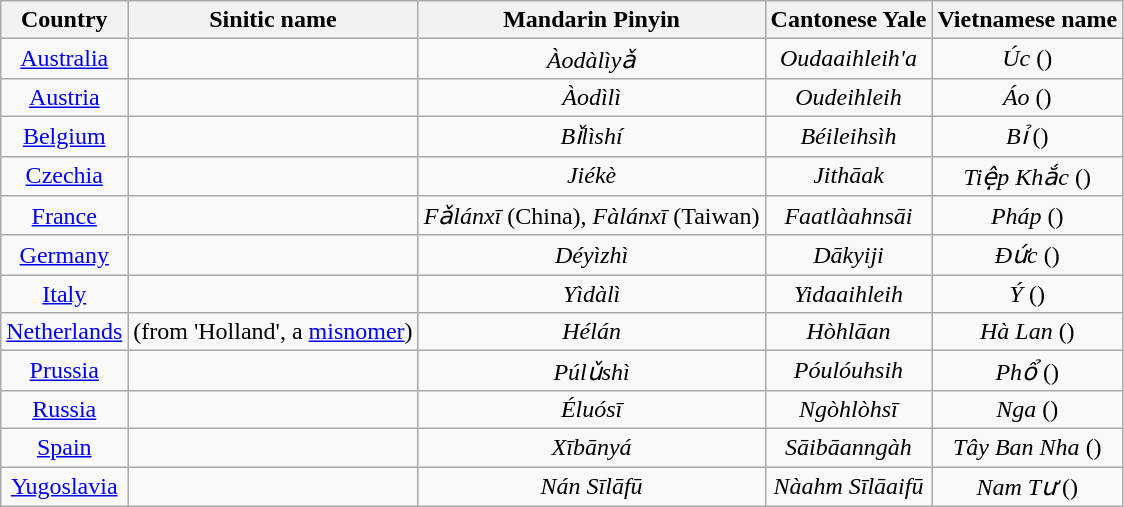<table class="wikitable" style="text-align:center">
<tr>
<th>Country</th>
<th>Sinitic name</th>
<th>Mandarin Pinyin</th>
<th>Cantonese Yale</th>
<th>Vietnamese name</th>
</tr>
<tr>
<td><a href='#'>Australia</a></td>
<td></td>
<td><em>Àodàlìyǎ</em></td>
<td><em>Oudaaihleih'a</em></td>
<td><em>Úc</em> ()</td>
</tr>
<tr>
<td><a href='#'>Austria</a></td>
<td></td>
<td><em>Àodìlì</em></td>
<td><em>Oudeihleih</em></td>
<td><em>Áo</em> ()</td>
</tr>
<tr>
<td><a href='#'>Belgium</a></td>
<td></td>
<td><em>Bǐlìshí</em></td>
<td><em>Béileihsìh</em></td>
<td><em>Bỉ</em> ()</td>
</tr>
<tr>
<td><a href='#'>Czechia</a></td>
<td></td>
<td><em>Jiékè</em></td>
<td><em>Jithāak</em></td>
<td><em>Tiệp Khắc</em> ()</td>
</tr>
<tr>
<td><a href='#'>France</a></td>
<td></td>
<td><em>Fǎlánxī</em> (China), <em>Fàlánxī</em> (Taiwan)</td>
<td><em>Faatlàahnsāi</em></td>
<td><em>Pháp</em> ()</td>
</tr>
<tr>
<td><a href='#'>Germany</a></td>
<td></td>
<td><em>Déyìzhì</em></td>
<td><em>Dākyiji</em></td>
<td><em>Đức</em> ()</td>
</tr>
<tr>
<td><a href='#'>Italy</a></td>
<td></td>
<td><em>Yìdàlì</em></td>
<td><em>Yidaaihleih</em></td>
<td><em>Ý</em> ()</td>
</tr>
<tr>
<td><a href='#'>Netherlands</a></td>
<td> (from 'Holland', a <a href='#'>misnomer</a>)</td>
<td><em>Hélán</em></td>
<td><em>Hòhlāan</em></td>
<td><em>Hà Lan</em> ()</td>
</tr>
<tr>
<td><a href='#'>Prussia</a></td>
<td></td>
<td><em>Púlǔshì</em></td>
<td><em>Póulóuhsih</em></td>
<td><em>Phổ</em> ()</td>
</tr>
<tr>
<td><a href='#'>Russia</a></td>
<td></td>
<td><em>Éluósī</em></td>
<td><em>Ngòhlòhsī</em></td>
<td><em>Nga</em> ()</td>
</tr>
<tr>
<td><a href='#'>Spain</a></td>
<td></td>
<td><em>Xībānyá</em></td>
<td><em>Sāibāanngàh</em></td>
<td><em>Tây Ban Nha</em> ()</td>
</tr>
<tr>
<td><a href='#'>Yugoslavia</a></td>
<td></td>
<td><em>Nán Sīlāfū</em></td>
<td><em>Nàahm Sīlāaifū</em></td>
<td><em>Nam Tư</em> ()</td>
</tr>
</table>
